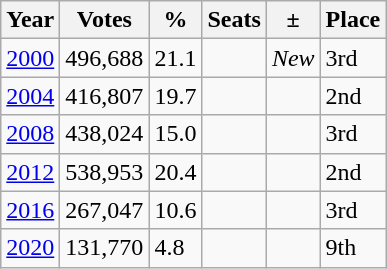<table class=wikitable>
<tr>
<th>Year</th>
<th>Votes</th>
<th>%</th>
<th>Seats</th>
<th>±</th>
<th>Place</th>
</tr>
<tr>
<td><a href='#'>2000</a></td>
<td>496,688</td>
<td>21.1</td>
<td></td>
<td><em>New</em></td>
<td>3rd</td>
</tr>
<tr>
<td><a href='#'>2004</a></td>
<td>416,807 </td>
<td>19.7 </td>
<td></td>
<td></td>
<td>2nd</td>
</tr>
<tr>
<td><a href='#'>2008</a></td>
<td>438,024 </td>
<td>15.0 </td>
<td></td>
<td></td>
<td>3rd</td>
</tr>
<tr>
<td><a href='#'>2012</a></td>
<td>538,953 </td>
<td>20.4 </td>
<td></td>
<td></td>
<td>2nd</td>
</tr>
<tr>
<td><a href='#'>2016</a></td>
<td>267,047 </td>
<td>10.6 </td>
<td></td>
<td></td>
<td>3rd</td>
</tr>
<tr>
<td><a href='#'>2020</a></td>
<td>131,770 </td>
<td>4.8 </td>
<td></td>
<td></td>
<td>9th</td>
</tr>
</table>
